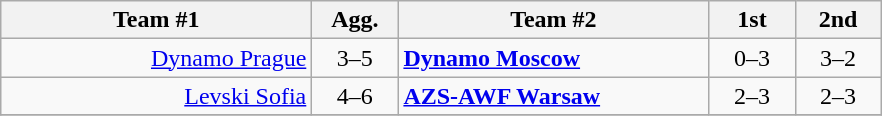<table class=wikitable style="text-align:center">
<tr>
<th width=200>Team #1</th>
<th width=50>Agg.</th>
<th width=200>Team #2</th>
<th width=50>1st</th>
<th width=50>2nd</th>
</tr>
<tr>
<td align=right><a href='#'>Dynamo Prague</a> </td>
<td>3–5</td>
<td align=left> <strong><a href='#'>Dynamo Moscow</a></strong></td>
<td align=center>0–3</td>
<td align=center>3–2</td>
</tr>
<tr>
<td align=right><a href='#'>Levski Sofia</a> </td>
<td>4–6</td>
<td align=left> <strong><a href='#'>AZS-AWF Warsaw</a></strong></td>
<td align=center>2–3</td>
<td align=center>2–3</td>
</tr>
<tr>
</tr>
</table>
